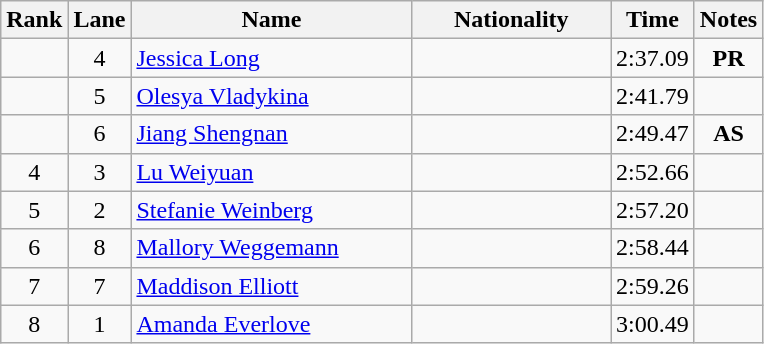<table class="wikitable sortable" style="text-align:center">
<tr>
<th>Rank</th>
<th>Lane</th>
<th style="width:180px">Name</th>
<th style="width:125px">Nationality</th>
<th>Time</th>
<th>Notes</th>
</tr>
<tr>
<td></td>
<td>4</td>
<td style="text-align:left;"><a href='#'>Jessica Long</a></td>
<td style="text-align:left;"></td>
<td>2:37.09</td>
<td><strong>PR</strong></td>
</tr>
<tr>
<td></td>
<td>5</td>
<td style="text-align:left;"><a href='#'>Olesya Vladykina</a></td>
<td style="text-align:left;"></td>
<td>2:41.79</td>
<td></td>
</tr>
<tr>
<td></td>
<td>6</td>
<td style="text-align:left;"><a href='#'>Jiang Shengnan</a></td>
<td style="text-align:left;"></td>
<td>2:49.47</td>
<td><strong>AS</strong></td>
</tr>
<tr>
<td>4</td>
<td>3</td>
<td style="text-align:left;"><a href='#'>Lu Weiyuan</a></td>
<td style="text-align:left;"></td>
<td>2:52.66</td>
<td></td>
</tr>
<tr>
<td>5</td>
<td>2</td>
<td style="text-align:left;"><a href='#'>Stefanie Weinberg</a></td>
<td style="text-align:left;"></td>
<td>2:57.20</td>
<td></td>
</tr>
<tr>
<td>6</td>
<td>8</td>
<td style="text-align:left;"><a href='#'>Mallory Weggemann</a></td>
<td style="text-align:left;"></td>
<td>2:58.44</td>
<td></td>
</tr>
<tr>
<td>7</td>
<td>7</td>
<td style="text-align:left;"><a href='#'>Maddison Elliott</a></td>
<td style="text-align:left;"></td>
<td>2:59.26</td>
<td></td>
</tr>
<tr>
<td>8</td>
<td>1</td>
<td style="text-align:left;"><a href='#'>Amanda Everlove</a></td>
<td style="text-align:left;"></td>
<td>3:00.49</td>
<td></td>
</tr>
</table>
